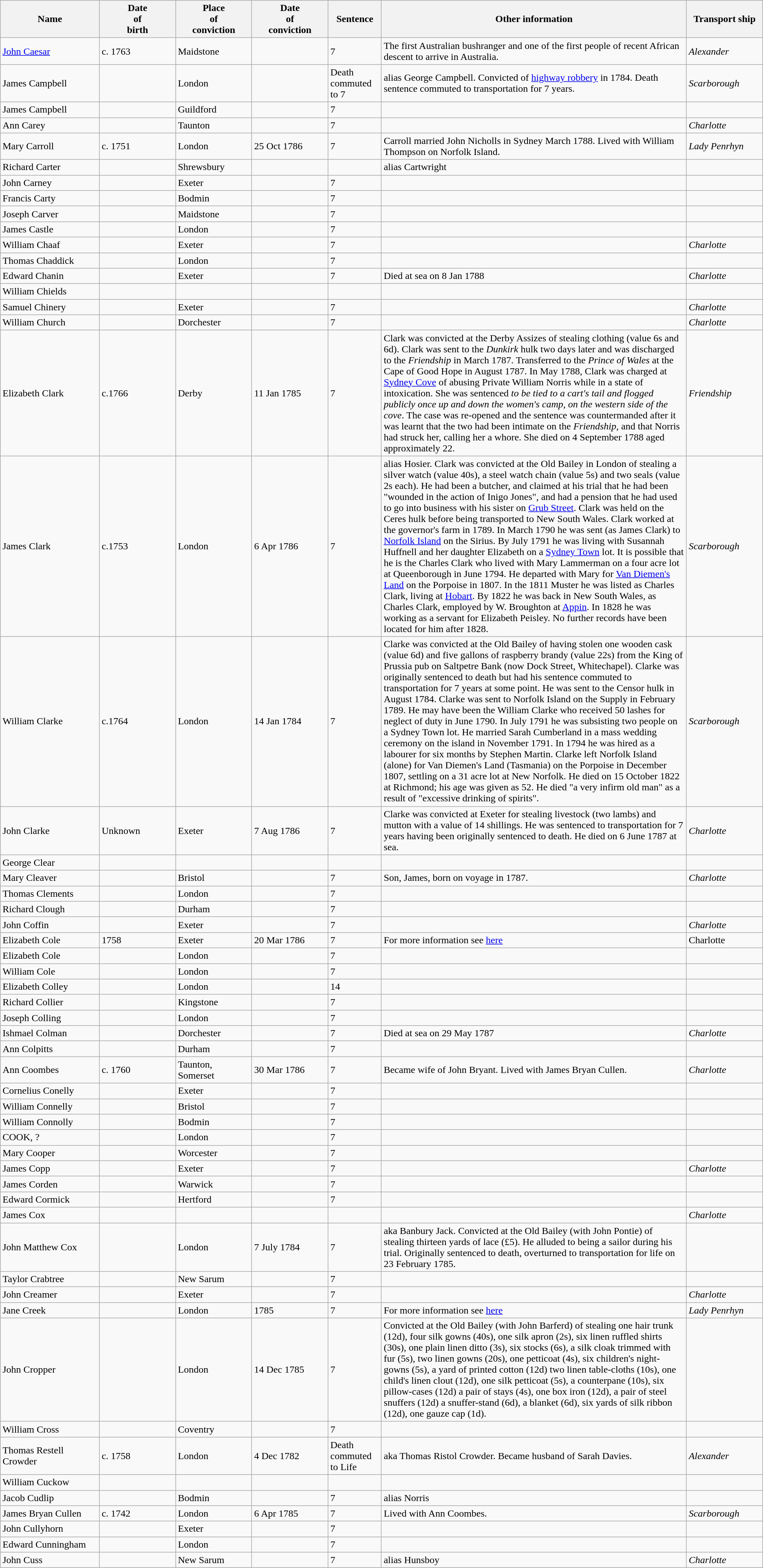<table class="wikitable sortable plainrowheaders" style="width=1024px;">
<tr>
<th style="width: 13%;">Name</th>
<th style="width: 10%;">Date<br>of<br>birth</th>
<th style="width: 10%;">Place<br>of<br>conviction</th>
<th style="width: 10%;">Date<br>of<br>conviction</th>
<th style="width: 7%;">Sentence</th>
<th style="width: 40%;">Other information</th>
<th style="width: 10%;">Transport ship</th>
</tr>
<tr>
<td data-sort-value="CAESAR, John"><a href='#'>John Caesar</a></td>
<td>c. 1763</td>
<td>Maidstone</td>
<td></td>
<td>7</td>
<td>The first Australian bushranger and one of the first people of recent African descent to arrive in Australia.</td>
<td><em>Alexander</em></td>
</tr>
<tr>
<td data-sort-value="CAMPBELL, James">James Campbell</td>
<td></td>
<td>London</td>
<td></td>
<td>Death commuted to 7</td>
<td>alias George Campbell. Convicted of <a href='#'>highway robbery</a> in 1784. Death sentence commuted to transportation for 7 years.</td>
<td><em>Scarborough</em></td>
</tr>
<tr>
<td data-sort-value="CAMPBELL, James">James Campbell</td>
<td></td>
<td>Guildford</td>
<td></td>
<td>7</td>
<td></td>
<td></td>
</tr>
<tr>
<td data-sort-value="CAREY, Ann">Ann Carey</td>
<td></td>
<td>Taunton</td>
<td></td>
<td>7</td>
<td></td>
<td><em>Charlotte</em></td>
</tr>
<tr>
<td data-sort-value="CARROLL, Mary">Mary Carroll</td>
<td>c. 1751</td>
<td>London</td>
<td>25 Oct 1786</td>
<td>7</td>
<td>Carroll married John Nicholls in Sydney March 1788. Lived with William Thompson on Norfolk Island.</td>
<td><em>Lady Penrhyn</em></td>
</tr>
<tr>
<td data-sort-value="CARTER, Richard">Richard Carter</td>
<td></td>
<td>Shrewsbury</td>
<td></td>
<td></td>
<td>alias Cartwright</td>
<td></td>
</tr>
<tr>
<td data-sort-value="CARNEY, John">John Carney</td>
<td></td>
<td>Exeter</td>
<td></td>
<td>7</td>
<td></td>
<td></td>
</tr>
<tr>
<td data-sort-value="CARTY, Francis">Francis Carty</td>
<td></td>
<td>Bodmin</td>
<td></td>
<td>7</td>
<td></td>
<td></td>
</tr>
<tr>
<td data-sort-value="CARVER, Joseph">Joseph Carver</td>
<td></td>
<td>Maidstone</td>
<td></td>
<td>7</td>
<td></td>
<td></td>
</tr>
<tr>
<td data-sort-value="CASTLE, James">James Castle</td>
<td></td>
<td>London</td>
<td></td>
<td>7</td>
<td></td>
<td></td>
</tr>
<tr>
<td data-sort-value="CHAAF, William">William Chaaf</td>
<td></td>
<td>Exeter</td>
<td></td>
<td>7</td>
<td></td>
<td><em>Charlotte</em></td>
</tr>
<tr>
<td data-sort-value="CHADDICK, Thomas">Thomas Chaddick</td>
<td></td>
<td>London</td>
<td></td>
<td>7</td>
<td></td>
<td></td>
</tr>
<tr>
<td data-sort-value="CHANIN, Edward">Edward Chanin</td>
<td></td>
<td>Exeter</td>
<td></td>
<td>7</td>
<td>Died at sea on 8 Jan 1788</td>
<td><em>Charlotte</em></td>
</tr>
<tr>
<td data-sort-value="CHIELDS, William">William Chields</td>
<td></td>
<td></td>
<td></td>
<td></td>
<td></td>
<td></td>
</tr>
<tr>
<td data-sort-value="CHINERY, Samuel">Samuel Chinery</td>
<td></td>
<td>Exeter</td>
<td></td>
<td>7</td>
<td></td>
<td><em>Charlotte</em></td>
</tr>
<tr>
<td data-sort-value="CHURCH, William">William Church</td>
<td></td>
<td>Dorchester</td>
<td></td>
<td>7</td>
<td></td>
<td><em>Charlotte</em></td>
</tr>
<tr>
<td data-sort-value="CLARK, Elizabeth">Elizabeth Clark</td>
<td>c.1766</td>
<td>Derby</td>
<td>11 Jan 1785</td>
<td>7</td>
<td>Clark was convicted at the Derby Assizes of stealing clothing (value 6s and 6d). Clark was sent to the <em>Dunkirk</em> hulk two days later and was discharged to the <em>Friendship</em> in March 1787. Transferred to the <em>Prince of Wales</em> at the Cape of Good Hope in August 1787. In May 1788, Clark was charged at <a href='#'>Sydney Cove</a> of abusing Private William Norris while in a state of intoxication. She was sentenced <em>to be tied to a cart's tail and flogged publicly once up and down the women's camp, on the western side of the cove</em>.  The case was re-opened and the sentence was countermanded after it was learnt that the two had been intimate on the <em>Friendship</em>, and that Norris had struck her, calling her a whore. She died on 4 September 1788 aged approximately 22.</td>
<td><em>Friendship</em></td>
</tr>
<tr>
<td data-sort-value="CLARK, James">James Clark</td>
<td>c.1753</td>
<td>London</td>
<td>6 Apr 1786</td>
<td>7</td>
<td>alias Hosier. Clark was convicted at the Old Bailey in London of stealing a silver watch (value 40s), a steel watch chain (value 5s) and two seals (value 2s each). He had been a butcher, and claimed at his trial that he had been "wounded in the action of Inigo Jones", and had a pension that he had used to go into business with his sister on <a href='#'>Grub Street</a>. Clark was held on the Ceres hulk before being transported to New South Wales. Clark worked at the governor's farm in 1789. In March 1790 he was sent (as James Clark) to <a href='#'>Norfolk Island</a> on the Sirius. By July 1791 he was living with Susannah Huffnell and her daughter Elizabeth on a <a href='#'>Sydney Town</a> lot. It is possible that he is the Charles Clark who lived with Mary Lammerman on a four acre lot at Queenborough in June 1794. He departed with Mary for <a href='#'>Van Diemen's Land</a> on the Porpoise in 1807.  In the 1811 Muster he was listed as Charles Clark, living at <a href='#'>Hobart</a>. By 1822 he was back in New South Wales, as Charles Clark, employed by W. Broughton at <a href='#'>Appin</a>. In 1828 he was working as a servant for Elizabeth Peisley. No further records have been located for him after 1828.</td>
<td><em>Scarborough</em></td>
</tr>
<tr>
<td data-sort-value="CLARKE, William">William Clarke</td>
<td>c.1764</td>
<td>London</td>
<td>14 Jan 1784</td>
<td>7</td>
<td>Clarke was convicted at the Old Bailey of having stolen one wooden cask (value 6d) and five gallons of raspberry brandy (value 22s) from the King of Prussia pub on Saltpetre Bank (now Dock Street, Whitechapel). Clarke was originally sentenced to death but had his sentence commuted to transportation for 7 years at some point. He was sent to the Censor hulk in August 1784. Clarke was sent to Norfolk Island on the Supply in February 1789. He may have been the William Clarke who received 50 lashes for neglect of duty in June 1790. In July 1791 he was subsisting two people on a Sydney Town lot. He married Sarah Cumberland in a mass wedding ceremony on the island in November 1791. In 1794 he was hired as a labourer for six months by Stephen Martin. Clarke left Norfolk Island (alone) for Van Diemen's Land (Tasmania) on the Porpoise in December 1807, settling on a 31 acre lot at New Norfolk. He died on 15 October 1822 at Richmond; his age was given as 52. He died "a very infirm old man" as a result of "excessive drinking of spirits".</td>
<td><em>Scarborough</em></td>
</tr>
<tr>
<td data-sort-value="CLARKE, John">John Clarke</td>
<td>Unknown</td>
<td>Exeter</td>
<td>7 Aug 1786</td>
<td>7</td>
<td>Clarke was convicted at Exeter for stealing livestock (two lambs) and mutton with a value of 14 shillings. He was sentenced to transportation for 7 years having been originally sentenced to death. He died on 6 June 1787 at sea.</td>
<td><em>Charlotte</em></td>
</tr>
<tr>
<td data-sort-value="CLEAR, George">George Clear</td>
<td></td>
<td></td>
<td></td>
<td></td>
<td></td>
<td></td>
</tr>
<tr>
<td data-sort-value="CLEAVER, Mary">Mary Cleaver</td>
<td></td>
<td>Bristol</td>
<td></td>
<td>7</td>
<td>Son, James, born on voyage in 1787.</td>
<td><em>Charlotte</em></td>
</tr>
<tr>
<td data-sort-value="CLEMENTS, Thomas">Thomas Clements</td>
<td></td>
<td>London</td>
<td></td>
<td>7</td>
<td></td>
<td></td>
</tr>
<tr>
<td data-sort-value="CLOUGH, Richard">Richard Clough</td>
<td></td>
<td>Durham</td>
<td></td>
<td>7</td>
<td></td>
<td></td>
</tr>
<tr>
<td data-sort-value="COFFIN, John">John Coffin</td>
<td></td>
<td>Exeter</td>
<td></td>
<td>7</td>
<td></td>
<td><em>Charlotte</em></td>
</tr>
<tr>
<td data-sort-value="COLE, Elizabeth">Elizabeth Cole</td>
<td>1758</td>
<td>Exeter</td>
<td>20 Mar 1786</td>
<td>7</td>
<td>For more information see <a href='#'>here</a></td>
<td>Charlotte</td>
</tr>
<tr>
<td data-sort-value="COLE, Elizabeth">Elizabeth Cole</td>
<td></td>
<td>London</td>
<td></td>
<td>7</td>
<td></td>
<td></td>
</tr>
<tr>
<td data-sort-value="COLE, William">William Cole</td>
<td></td>
<td>London</td>
<td></td>
<td>7</td>
<td></td>
<td></td>
</tr>
<tr>
<td data-sort-value="COLLEY, Elizabeth">Elizabeth Colley</td>
<td></td>
<td>London</td>
<td></td>
<td>14</td>
<td></td>
<td></td>
</tr>
<tr>
<td data-sort-value="COLLIER, Richard">Richard Collier</td>
<td></td>
<td>Kingstone</td>
<td></td>
<td>7</td>
<td></td>
<td></td>
</tr>
<tr>
<td data-sort-value="COLLING, Joseph">Joseph Colling</td>
<td></td>
<td>London</td>
<td></td>
<td>7</td>
<td></td>
<td></td>
</tr>
<tr>
<td data-sort-value="COLMAN, Ishmael">Ishmael Colman</td>
<td></td>
<td>Dorchester</td>
<td></td>
<td>7</td>
<td>Died at sea on 29 May 1787</td>
<td><em>Charlotte</em></td>
</tr>
<tr>
<td data-sort-value="COLPITTS, Ann">Ann Colpitts</td>
<td></td>
<td>Durham</td>
<td></td>
<td>7</td>
<td></td>
<td></td>
</tr>
<tr>
<td data-sort-value="COOMBES, Ann">Ann Coombes</td>
<td>c. 1760</td>
<td>Taunton, Somerset</td>
<td>30 Mar 1786</td>
<td>7</td>
<td>Became wife of John Bryant. Lived with James Bryan Cullen.</td>
<td><em>Charlotte</em></td>
</tr>
<tr>
<td data-sort-value="CONELLY, Cornelius">Cornelius Conelly</td>
<td></td>
<td>Exeter</td>
<td></td>
<td>7</td>
<td></td>
<td></td>
</tr>
<tr>
<td data-sort-value="CONNELLY, William">William Connelly</td>
<td></td>
<td>Bristol</td>
<td></td>
<td>7</td>
<td></td>
<td></td>
</tr>
<tr>
<td data-sort-value="CONNOLLY, William">William Connolly</td>
<td></td>
<td>Bodmin</td>
<td></td>
<td>7</td>
<td></td>
<td></td>
</tr>
<tr>
<td data-sort-value="COOK, ? ">COOK, ?</td>
<td></td>
<td>London</td>
<td></td>
<td>7</td>
<td></td>
<td></td>
</tr>
<tr>
<td data-sort-value="Cooper, Mary">Mary Cooper</td>
<td></td>
<td>Worcester</td>
<td></td>
<td>7</td>
<td></td>
<td></td>
</tr>
<tr>
<td data-sort-value="Copp, James">James Copp</td>
<td></td>
<td>Exeter</td>
<td></td>
<td>7</td>
<td></td>
<td><em>Charlotte</em></td>
</tr>
<tr>
<td data-sort-value="CORDEN, James">James Corden</td>
<td></td>
<td>Warwick</td>
<td></td>
<td>7</td>
<td></td>
<td></td>
</tr>
<tr>
<td data-sort-value="CORMICK, Edward">Edward Cormick</td>
<td></td>
<td>Hertford</td>
<td></td>
<td>7</td>
<td></td>
<td></td>
</tr>
<tr>
<td data-sort-value="COX, James">James Cox</td>
<td></td>
<td></td>
<td></td>
<td></td>
<td></td>
<td><em>Charlotte</em></td>
</tr>
<tr>
<td data-sort-value="COX, John Matthew">John Matthew Cox</td>
<td></td>
<td>London</td>
<td>7 July 1784</td>
<td>7</td>
<td>aka Banbury Jack. Convicted at the Old Bailey (with John Pontie) of stealing thirteen yards of lace (£5). He alluded to being a sailor during his trial. Originally sentenced to death, overturned to transportation for life on 23 February 1785.</td>
<td></td>
</tr>
<tr>
<td data-sort-value="CRABTREE, Taylor">Taylor Crabtree</td>
<td></td>
<td>New Sarum</td>
<td></td>
<td>7</td>
<td></td>
<td></td>
</tr>
<tr>
<td data-sort-value="CREAMER, John">John Creamer</td>
<td></td>
<td>Exeter</td>
<td></td>
<td>7</td>
<td></td>
<td><em>Charlotte</em></td>
</tr>
<tr>
<td data-sort-value="CREEK, Jane">Jane Creek</td>
<td></td>
<td>London</td>
<td>1785</td>
<td>7</td>
<td>For more information see <a href='#'>here</a></td>
<td><em>Lady Penrhyn</em></td>
</tr>
<tr>
<td data-sort-value="CROPPER, John">John Cropper</td>
<td></td>
<td>London</td>
<td>14 Dec 1785</td>
<td>7</td>
<td>Convicted at the Old Bailey (with John Barferd) of stealing one hair trunk (12d), four silk gowns (40s), one silk apron (2s), six linen ruffled shirts (30s), one plain linen ditto (3s), six stocks (6s), a silk cloak trimmed with fur (5s), two linen gowns (20s), one petticoat (4s), six children's night-gowns (5s), a yard of printed cotton (12d) two linen table-cloths (10s), one child's linen clout (12d), one silk petticoat (5s), a counterpane (10s), six pillow-cases (12d) a pair of stays (4s), one box iron (12d), a pair of steel snuffers (12d) a snuffer-stand (6d), a blanket (6d), six yards of silk ribbon (12d), one gauze cap (1d).</td>
<td></td>
</tr>
<tr>
<td data-sort-value="CROSS, William">William Cross</td>
<td></td>
<td>Coventry</td>
<td></td>
<td>7</td>
<td></td>
<td></td>
</tr>
<tr>
<td data-sort-value="CROWDER, Thomas Restell">Thomas Restell Crowder</td>
<td>c. 1758</td>
<td>London</td>
<td>4 Dec 1782</td>
<td>Death commuted to Life</td>
<td>aka Thomas Ristol Crowder. Became husband of Sarah Davies.</td>
<td><em>Alexander</em></td>
</tr>
<tr>
<td data-sort-value="CUCKOW, William">William Cuckow</td>
<td></td>
<td></td>
<td></td>
<td></td>
<td></td>
<td></td>
</tr>
<tr>
<td data-sort-value="CUDLIP, Jacob">Jacob Cudlip</td>
<td></td>
<td>Bodmin</td>
<td></td>
<td>7</td>
<td>alias Norris</td>
<td></td>
</tr>
<tr>
<td data-sort-value="CULLEN, James Bryan">James Bryan Cullen</td>
<td>c. 1742</td>
<td>London</td>
<td>6 Apr 1785</td>
<td>7</td>
<td>Lived with Ann Coombes.</td>
<td><em>Scarborough</em></td>
</tr>
<tr>
<td data-sort-value="CULLYHORN, John">John Cullyhorn</td>
<td></td>
<td>Exeter</td>
<td></td>
<td>7</td>
<td></td>
<td></td>
</tr>
<tr>
<td data-sort-value="CUNNINGHAM, Edward">Edward Cunningham</td>
<td></td>
<td>London</td>
<td></td>
<td>7</td>
<td></td>
<td></td>
</tr>
<tr>
<td data-sort-value="CUSS, John">John Cuss</td>
<td></td>
<td>New Sarum</td>
<td></td>
<td>7</td>
<td>alias Hunsboy</td>
<td><em>Charlotte</em></td>
</tr>
</table>
